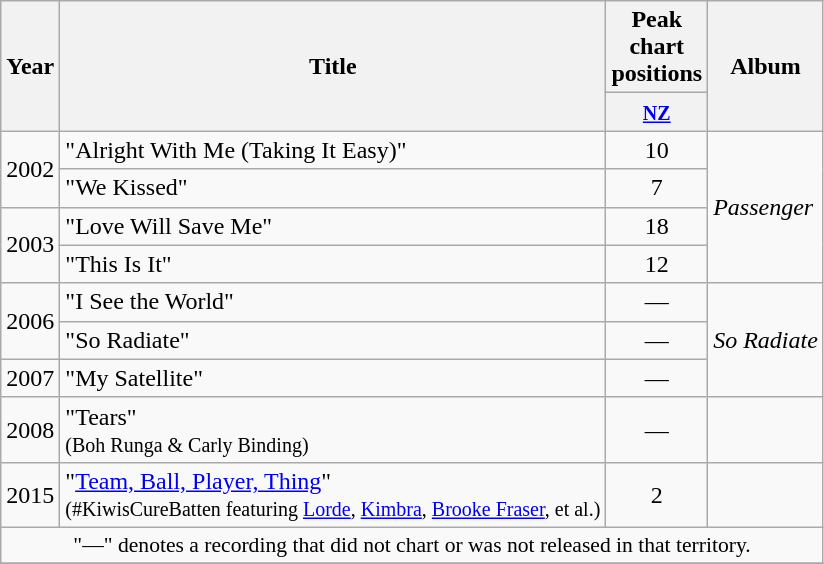<table class="wikitable plainrowheaders">
<tr>
<th rowspan="2"  width="1em">Year</th>
<th rowspan="2">Title</th>
<th width="3em">Peak chart positions</th>
<th rowspan="2">Album</th>
</tr>
<tr>
<th><small><a href='#'>NZ</a></small></th>
</tr>
<tr>
<td rowspan=2>2002</td>
<td>"Alright With Me (Taking It Easy)"</td>
<td align="center">10</td>
<td rowspan=4><em>Passenger</em></td>
</tr>
<tr>
<td>"We Kissed"</td>
<td align="center">7</td>
</tr>
<tr>
<td rowspan=2>2003</td>
<td>"Love Will Save Me"</td>
<td align="center">18</td>
</tr>
<tr>
<td>"This Is It"</td>
<td align="center">12</td>
</tr>
<tr>
<td rowspan=2>2006</td>
<td>"I See the World"</td>
<td align="center">—</td>
<td rowspan=3><em>So Radiate</em></td>
</tr>
<tr>
<td>"So Radiate"</td>
<td align="center">—</td>
</tr>
<tr>
<td>2007</td>
<td>"My Satellite"</td>
<td align="center">—</td>
</tr>
<tr>
<td>2008</td>
<td>"Tears"<br><small>(Boh Runga & Carly Binding)</small></td>
<td align="center">—</td>
<td></td>
</tr>
<tr>
<td>2015</td>
<td>"<a href='#'>Team, Ball, Player, Thing</a>"<br><small>(#KiwisCureBatten featuring <a href='#'>Lorde</a>, <a href='#'>Kimbra</a>, <a href='#'>Brooke Fraser</a>, et al.)</small></td>
<td align="center">2</td>
<td></td>
</tr>
<tr>
<td colspan="4" style="font-size:90%" align="center">"—" denotes a recording that did not chart or was not released in that territory.</td>
</tr>
<tr>
</tr>
</table>
